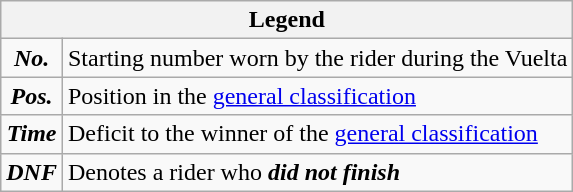<table class="wikitable">
<tr>
<th colspan=2>Legend</th>
</tr>
<tr>
<td align=center><strong><em>No.</em></strong></td>
<td>Starting number worn by the rider during the Vuelta</td>
</tr>
<tr>
<td align=center><strong><em>Pos.</em></strong></td>
<td>Position in the <a href='#'>general classification</a></td>
</tr>
<tr>
<td align=center><strong><em>Time</em></strong></td>
<td>Deficit to the winner of the <a href='#'>general classification</a></td>
</tr>
<tr>
<td align=center><strong><em>DNF</em></strong></td>
<td>Denotes a rider who <strong><em>did not finish</em></strong></td>
</tr>
</table>
